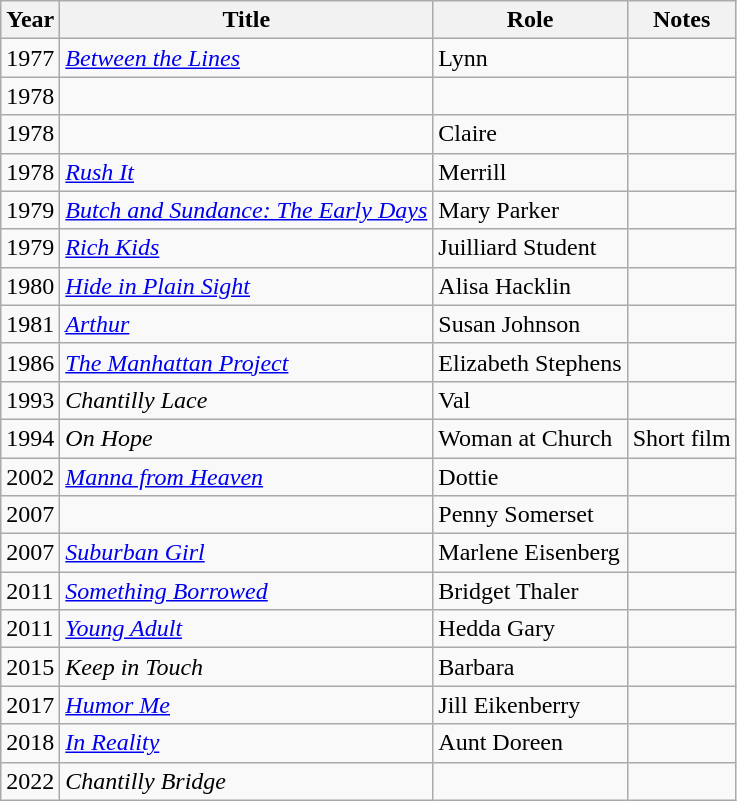<table class="wikitable sortable">
<tr>
<th>Year</th>
<th>Title</th>
<th>Role</th>
<th class="unsortable">Notes</th>
</tr>
<tr>
<td>1977</td>
<td><em><a href='#'>Between the Lines</a></em></td>
<td>Lynn</td>
<td></td>
</tr>
<tr>
<td>1978</td>
<td><em></em></td>
<td></td>
<td></td>
</tr>
<tr>
<td>1978</td>
<td><em></em></td>
<td>Claire</td>
<td></td>
</tr>
<tr>
<td>1978</td>
<td><em><a href='#'>Rush It</a></em></td>
<td>Merrill</td>
<td></td>
</tr>
<tr>
<td>1979</td>
<td><em><a href='#'>Butch and Sundance: The Early Days</a></em></td>
<td>Mary Parker</td>
<td></td>
</tr>
<tr>
<td>1979</td>
<td><em><a href='#'>Rich Kids</a></em></td>
<td>Juilliard Student</td>
<td></td>
</tr>
<tr>
<td>1980</td>
<td><em><a href='#'>Hide in Plain Sight</a></em></td>
<td>Alisa Hacklin</td>
<td></td>
</tr>
<tr>
<td>1981</td>
<td><em><a href='#'>Arthur</a></em></td>
<td>Susan Johnson</td>
<td></td>
</tr>
<tr>
<td>1986</td>
<td><em><a href='#'>The Manhattan Project</a></em></td>
<td>Elizabeth Stephens</td>
</tr>
<tr>
<td>1993</td>
<td><em>Chantilly Lace</em></td>
<td>Val</td>
<td></td>
</tr>
<tr>
<td>1994</td>
<td><em>On Hope</em></td>
<td>Woman at Church</td>
<td>Short film</td>
</tr>
<tr>
<td>2002</td>
<td><em><a href='#'>Manna from Heaven</a></em></td>
<td>Dottie</td>
<td></td>
</tr>
<tr>
<td>2007</td>
<td><em></em></td>
<td>Penny Somerset</td>
<td></td>
</tr>
<tr>
<td>2007</td>
<td><em><a href='#'>Suburban Girl</a></em></td>
<td>Marlene Eisenberg</td>
<td></td>
</tr>
<tr>
<td>2011</td>
<td><em><a href='#'>Something Borrowed</a></em></td>
<td>Bridget Thaler</td>
<td></td>
</tr>
<tr>
<td>2011</td>
<td><em><a href='#'>Young Adult</a></em></td>
<td>Hedda Gary</td>
<td></td>
</tr>
<tr>
<td>2015</td>
<td><em>Keep in Touch</em></td>
<td>Barbara</td>
<td></td>
</tr>
<tr>
<td>2017</td>
<td><em><a href='#'>Humor Me</a></em></td>
<td>Jill Eikenberry</td>
<td></td>
</tr>
<tr>
<td>2018</td>
<td><em><a href='#'>In Reality</a></em></td>
<td>Aunt Doreen</td>
<td></td>
</tr>
<tr>
<td>2022</td>
<td><em>Chantilly Bridge</em></td>
<td></td>
<td></td>
</tr>
</table>
